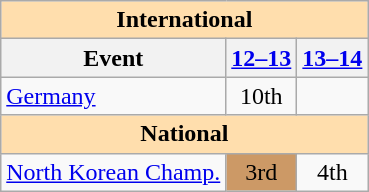<table class="wikitable" style="text-align:center">
<tr>
<th style="background-color: #ffdead; " colspan=3 align=center>International</th>
</tr>
<tr>
<th>Event</th>
<th><a href='#'>12–13</a></th>
<th><a href='#'>13–14</a></th>
</tr>
<tr>
<td align=left> <a href='#'>Germany</a></td>
<td>10th</td>
<td></td>
</tr>
<tr>
<th style="background-color: #ffdead; " colspan=3 align=center>National</th>
</tr>
<tr>
<td align=left><a href='#'>North Korean Champ.</a></td>
<td bgcolor=cc9966>3rd</td>
<td>4th</td>
</tr>
</table>
